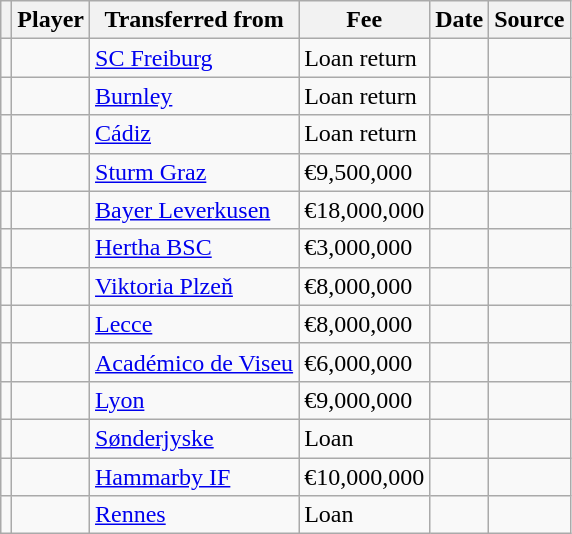<table class="wikitable plainrowheaders sortable">
<tr>
<th></th>
<th scope="col">Player</th>
<th>Transferred from</th>
<th style="width: 80px;">Fee</th>
<th scope="col">Date</th>
<th scope="col">Source</th>
</tr>
<tr>
<td align="center"></td>
<td></td>
<td> <a href='#'>SC Freiburg</a></td>
<td>Loan return</td>
<td></td>
<td></td>
</tr>
<tr>
<td align="center"></td>
<td></td>
<td> <a href='#'>Burnley</a></td>
<td>Loan return</td>
<td></td>
<td></td>
</tr>
<tr>
<td align="center"></td>
<td></td>
<td> <a href='#'>Cádiz</a></td>
<td>Loan return</td>
<td></td>
<td></td>
</tr>
<tr>
<td align="center"></td>
<td></td>
<td> <a href='#'>Sturm Graz</a></td>
<td>€9,500,000</td>
<td></td>
<td></td>
</tr>
<tr>
<td align="center"></td>
<td></td>
<td> <a href='#'>Bayer Leverkusen</a></td>
<td>€18,000,000</td>
<td></td>
<td></td>
</tr>
<tr>
<td align="center"></td>
<td></td>
<td> <a href='#'>Hertha BSC</a></td>
<td>€3,000,000</td>
<td></td>
<td></td>
</tr>
<tr>
<td align="center"></td>
<td></td>
<td> <a href='#'>Viktoria Plzeň</a></td>
<td>€8,000,000</td>
<td></td>
<td></td>
</tr>
<tr>
<td align="center"></td>
<td></td>
<td> <a href='#'>Lecce</a></td>
<td>€8,000,000</td>
<td></td>
<td></td>
</tr>
<tr>
<td align="center"></td>
<td></td>
<td> <a href='#'>Académico de Viseu</a></td>
<td>€6,000,000</td>
<td></td>
<td></td>
</tr>
<tr>
<td align="center"></td>
<td></td>
<td> <a href='#'>Lyon</a></td>
<td>€9,000,000</td>
<td></td>
<td></td>
</tr>
<tr>
<td align="center"></td>
<td></td>
<td> <a href='#'>Sønderjyske</a></td>
<td>Loan</td>
<td></td>
<td></td>
</tr>
<tr>
<td align="center"></td>
<td></td>
<td> <a href='#'>Hammarby IF</a></td>
<td>€10,000,000</td>
<td></td>
<td></td>
</tr>
<tr>
<td align="center"></td>
<td></td>
<td> <a href='#'>Rennes</a></td>
<td>Loan</td>
<td></td>
<td></td>
</tr>
</table>
